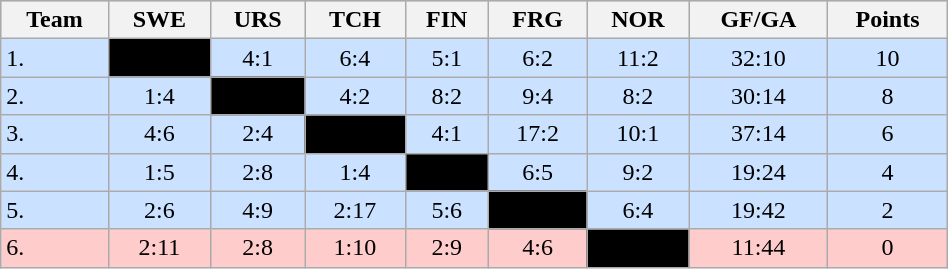<table class="wikitable" bgcolor="#EFEFFF" width="50%">
<tr bgcolor="#BCD2EE">
<th>Team</th>
<th>SWE</th>
<th>URS</th>
<th>TCH</th>
<th>FIN</th>
<th>FRG</th>
<th>NOR</th>
<th>GF/GA</th>
<th>Points</th>
</tr>
<tr bgcolor="#CAE1FF" align="center">
<td align="left">1. </td>
<td style="background:#000000;"></td>
<td>4:1</td>
<td>6:4</td>
<td>5:1</td>
<td>6:2</td>
<td>11:2</td>
<td>32:10</td>
<td>10</td>
</tr>
<tr bgcolor="#CAE1FF" align="center">
<td align="left">2. </td>
<td>1:4</td>
<td style="background:#000000;"></td>
<td>4:2</td>
<td>8:2</td>
<td>9:4</td>
<td>8:2</td>
<td>30:14</td>
<td>8</td>
</tr>
<tr bgcolor="#CAE1FF" align="center">
<td align="left">3. </td>
<td>4:6</td>
<td>2:4</td>
<td style="background:#000000;"></td>
<td>4:1</td>
<td>17:2</td>
<td>10:1</td>
<td>37:14</td>
<td>6</td>
</tr>
<tr bgcolor="#CAE1FF" align="center">
<td align="left">4. </td>
<td>1:5</td>
<td>2:8</td>
<td>1:4</td>
<td style="background:#000000;"></td>
<td>6:5</td>
<td>9:2</td>
<td>19:24</td>
<td>4</td>
</tr>
<tr bgcolor="#CAE1FF" align="center">
<td align="left">5. </td>
<td>2:6</td>
<td>4:9</td>
<td>2:17</td>
<td>5:6</td>
<td style="background:#000000;"></td>
<td>6:4</td>
<td>19:42</td>
<td>2</td>
</tr>
<tr bgcolor="#ffcccc" align="center">
<td align="left">6. </td>
<td>2:11</td>
<td>2:8</td>
<td>1:10</td>
<td>2:9</td>
<td>4:6</td>
<td style="background:#000000;"></td>
<td>11:44</td>
<td>0</td>
</tr>
</table>
